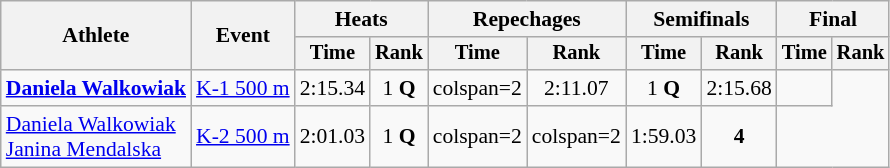<table class="wikitable" style="font-size:90%">
<tr>
<th rowspan=2>Athlete</th>
<th rowspan=2>Event</th>
<th colspan=2>Heats</th>
<th colspan=2>Repechages</th>
<th colspan=2>Semifinals</th>
<th colspan=2>Final</th>
</tr>
<tr style="font-size:95%">
<th>Time</th>
<th>Rank</th>
<th>Time</th>
<th>Rank</th>
<th>Time</th>
<th>Rank</th>
<th>Time</th>
<th>Rank</th>
</tr>
<tr align=center>
<td align=left><strong><a href='#'>Daniela Walkowiak</a></strong></td>
<td align=left><a href='#'>K-1 500 m</a></td>
<td>2:15.34</td>
<td>1 <strong>Q</strong></td>
<td>colspan=2 </td>
<td>2:11.07</td>
<td>1 <strong>Q</strong></td>
<td>2:15.68</td>
<td></td>
</tr>
<tr align=center>
<td align=left><a href='#'>Daniela Walkowiak</a><br><a href='#'>Janina Mendalska</a></td>
<td align=left><a href='#'>K-2 500 m</a></td>
<td>2:01.03</td>
<td>1 <strong>Q</strong></td>
<td>colspan=2 </td>
<td>colspan=2 </td>
<td>1:59.03</td>
<td><strong>4</strong></td>
</tr>
</table>
